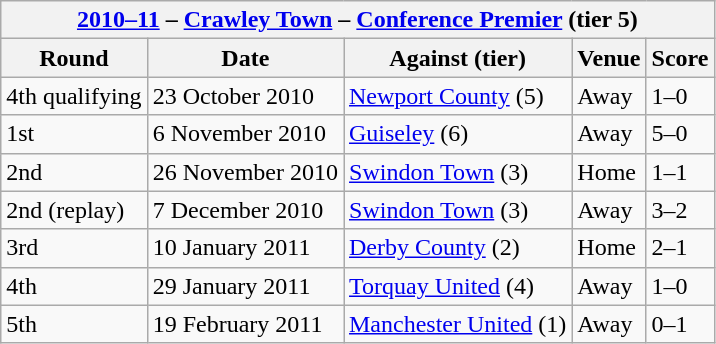<table class="wikitable">
<tr>
<th colspan=5><strong><a href='#'>2010–11</a> – <a href='#'>Crawley Town</a> – <a href='#'>Conference Premier</a> (tier 5)</strong></th>
</tr>
<tr>
<th>Round</th>
<th>Date</th>
<th>Against (tier)</th>
<th>Venue</th>
<th>Score</th>
</tr>
<tr>
<td>4th qualifying</td>
<td>23 October 2010</td>
<td><a href='#'>Newport County</a> (5)</td>
<td>Away</td>
<td>1–0</td>
</tr>
<tr>
<td>1st</td>
<td>6 November 2010</td>
<td><a href='#'>Guiseley</a> (6)</td>
<td>Away</td>
<td>5–0</td>
</tr>
<tr>
<td>2nd</td>
<td>26 November 2010</td>
<td><a href='#'>Swindon Town</a> (3)</td>
<td>Home</td>
<td>1–1</td>
</tr>
<tr>
<td>2nd (replay)</td>
<td>7 December 2010</td>
<td><a href='#'>Swindon Town</a> (3)</td>
<td>Away</td>
<td>3–2</td>
</tr>
<tr>
<td>3rd</td>
<td>10 January 2011</td>
<td><a href='#'>Derby County</a> (2)</td>
<td>Home</td>
<td>2–1</td>
</tr>
<tr>
<td>4th</td>
<td>29 January 2011</td>
<td><a href='#'>Torquay United</a> (4)</td>
<td>Away</td>
<td>1–0</td>
</tr>
<tr>
<td>5th</td>
<td>19 February 2011</td>
<td><a href='#'>Manchester United</a> (1)</td>
<td>Away</td>
<td>0–1</td>
</tr>
</table>
